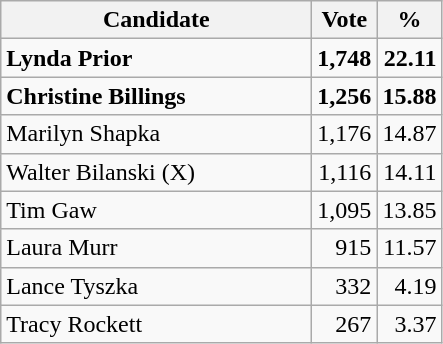<table class="wikitable">
<tr>
<th bgcolor="#DDDDFF" width="200px">Candidate</th>
<th bgcolor="#DDDDFF">Vote</th>
<th bgcolor="#DDDDFF">%</th>
</tr>
<tr>
<td><strong>Lynda Prior</strong></td>
<td style="text-align: right;"><strong>1,748</strong></td>
<td style="text-align: right;"><strong>22.11</strong></td>
</tr>
<tr>
<td><strong>Christine Billings</strong></td>
<td style="text-align: right;"><strong>1,256</strong></td>
<td style="text-align: right;"><strong>15.88</strong></td>
</tr>
<tr>
<td>Marilyn Shapka</td>
<td style="text-align: right;">1,176</td>
<td style="text-align: right;">14.87</td>
</tr>
<tr>
<td>Walter Bilanski (X)</td>
<td style="text-align: right;">1,116</td>
<td style="text-align: right;">14.11</td>
</tr>
<tr>
<td>Tim Gaw</td>
<td style="text-align: right;">1,095</td>
<td style="text-align: right;">13.85</td>
</tr>
<tr>
<td>Laura Murr</td>
<td style="text-align: right;">915</td>
<td style="text-align: right;">11.57</td>
</tr>
<tr>
<td>Lance Tyszka</td>
<td style="text-align: right;">332</td>
<td style="text-align: right;">4.19</td>
</tr>
<tr>
<td>Tracy Rockett</td>
<td style="text-align: right;">267</td>
<td style="text-align: right;">3.37</td>
</tr>
</table>
